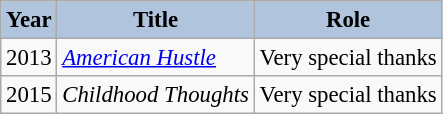<table class="wikitable" style="font-size:95%;">
<tr>
<th style="background:#B0C4DE;">Year</th>
<th style="background:#B0C4DE;">Title</th>
<th style="background:#B0C4DE;">Role</th>
</tr>
<tr>
<td>2013</td>
<td><em><a href='#'>American Hustle</a></em></td>
<td>Very special thanks</td>
</tr>
<tr>
<td>2015</td>
<td><em>Childhood Thoughts</em></td>
<td>Very special thanks</td>
</tr>
</table>
